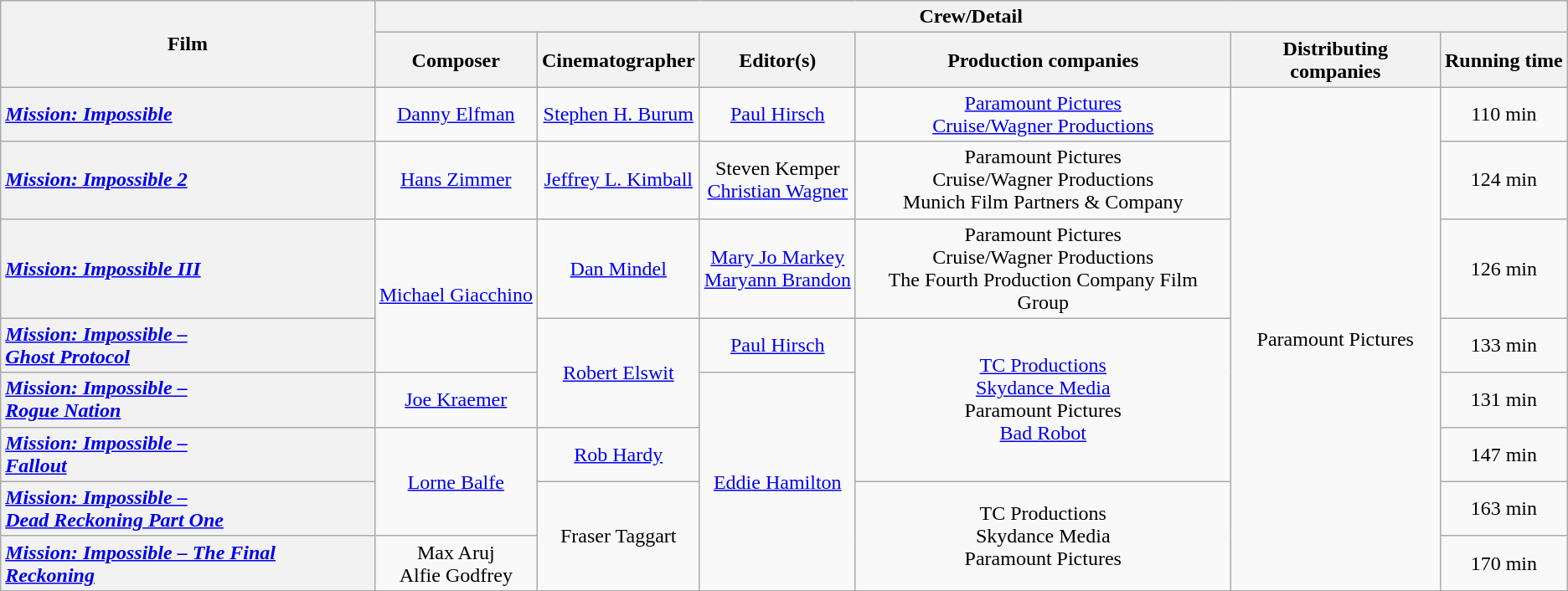<table class="wikitable plainrowheaders" style="text-align:center;">
<tr>
<th scope="col" rowspan="2">Film</th>
<th scope="colgroup" colspan="7">Crew/Detail</th>
</tr>
<tr>
<th scope="col">Composer</th>
<th scope="col">Cinematographer</th>
<th scope="col">Editor(s)</th>
<th scope="col">Production companies</th>
<th scope="col">Distributing companies</th>
<th scope="col">Running time</th>
</tr>
<tr>
<th scope="row" style="text-align:left"><em><a href='#'>Mission: Impossible</a></em></th>
<td><a href='#'>Danny Elfman</a></td>
<td><a href='#'>Stephen H. Burum</a></td>
<td><a href='#'>Paul Hirsch</a></td>
<td><a href='#'>Paramount Pictures</a><br><a href='#'>Cruise/Wagner Productions</a></td>
<td rowspan="8">Paramount Pictures</td>
<td>110 min</td>
</tr>
<tr>
<th scope="row" style="text-align:left"><em><a href='#'>Mission: Impossible 2</a></em></th>
<td><a href='#'>Hans Zimmer</a></td>
<td><a href='#'>Jeffrey L. Kimball</a></td>
<td>Steven Kemper<br><a href='#'>Christian Wagner</a></td>
<td>Paramount Pictures<br>Cruise/Wagner Productions<br>Munich Film Partners & Company</td>
<td>124 min</td>
</tr>
<tr>
<th scope="row" style="text-align:left"><em><a href='#'>Mission: Impossible III</a></em></th>
<td rowspan="2"><a href='#'>Michael Giacchino</a></td>
<td><a href='#'>Dan Mindel</a></td>
<td><a href='#'>Mary Jo Markey</a><br><a href='#'>Maryann Brandon</a></td>
<td>Paramount Pictures<br>Cruise/Wagner Productions<br>The Fourth Production Company Film Group</td>
<td>126 min</td>
</tr>
<tr>
<th scope="row" style="text-align:left"><em><a href='#'>Mission: Impossible –<br>Ghost Protocol</a></em></th>
<td rowspan="2"><a href='#'>Robert Elswit</a></td>
<td><a href='#'>Paul Hirsch</a></td>
<td rowspan="3"><a href='#'>TC Productions</a><br><a href='#'>Skydance Media</a><br>Paramount Pictures<br><a href='#'>Bad Robot</a></td>
<td>133 min</td>
</tr>
<tr>
<th scope="row" style="text-align:left"><em><a href='#'>Mission: Impossible –<br>Rogue Nation</a></em></th>
<td><a href='#'>Joe Kraemer</a></td>
<td rowspan="4"><a href='#'>Eddie Hamilton</a></td>
<td>131 min</td>
</tr>
<tr>
<th scope="row" style="text-align:left"><em><a href='#'>Mission: Impossible –<br>Fallout</a></em></th>
<td rowspan="2"><a href='#'>Lorne Balfe</a></td>
<td><a href='#'>Rob Hardy</a></td>
<td>147 min</td>
</tr>
<tr>
<th scope="row" style="text-align:left"><em><a href='#'>Mission: Impossible –<br>Dead Reckoning Part One</a></em></th>
<td rowspan="2">Fraser Taggart</td>
<td rowspan="2">TC Productions<br>Skydance Media<br>Paramount Pictures</td>
<td>163 min</td>
</tr>
<tr>
<th scope="row" style="text-align:left"><em><a href='#'>Mission: Impossible – The Final Reckoning</a></em></th>
<td>Max Aruj<br>Alfie Godfrey</td>
<td>170 min</td>
</tr>
<tr>
</tr>
</table>
